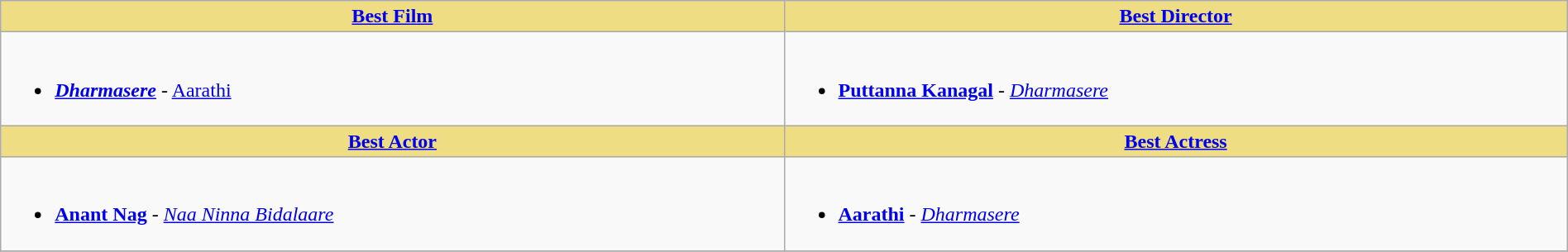<table class="wikitable" width=100% |>
<tr>
<th !  style="background:#eedd82; text-align:center; width:50%;"><a href='#'>Best Film</a></th>
<th !  style="background:#eedd82; text-align:center; width:50%;"><a href='#'>Best Director</a></th>
</tr>
<tr>
<td valign="top"><br><ul><li><strong><em><a href='#'>Dharmasere</a></em></strong> - <a href='#'>Aarathi</a></li></ul></td>
<td valign="top"><br><ul><li><strong><a href='#'>Puttanna Kanagal</a></strong> - <em><a href='#'>Dharmasere</a></em></li></ul></td>
</tr>
<tr>
<th !  style="background:#eedd82; text-align:center; width:50%;"><a href='#'>Best Actor</a></th>
<th !  style="background:#eedd82; text-align:center; width:50%;"><a href='#'>Best Actress</a></th>
</tr>
<tr>
<td valign="top"><br><ul><li><strong><a href='#'>Anant Nag</a></strong> - <em><a href='#'>Naa Ninna Bidalaare</a></em></li></ul></td>
<td valign="top"><br><ul><li><strong><a href='#'>Aarathi</a></strong> - <em><a href='#'>Dharmasere</a></em></li></ul></td>
</tr>
<tr>
</tr>
</table>
